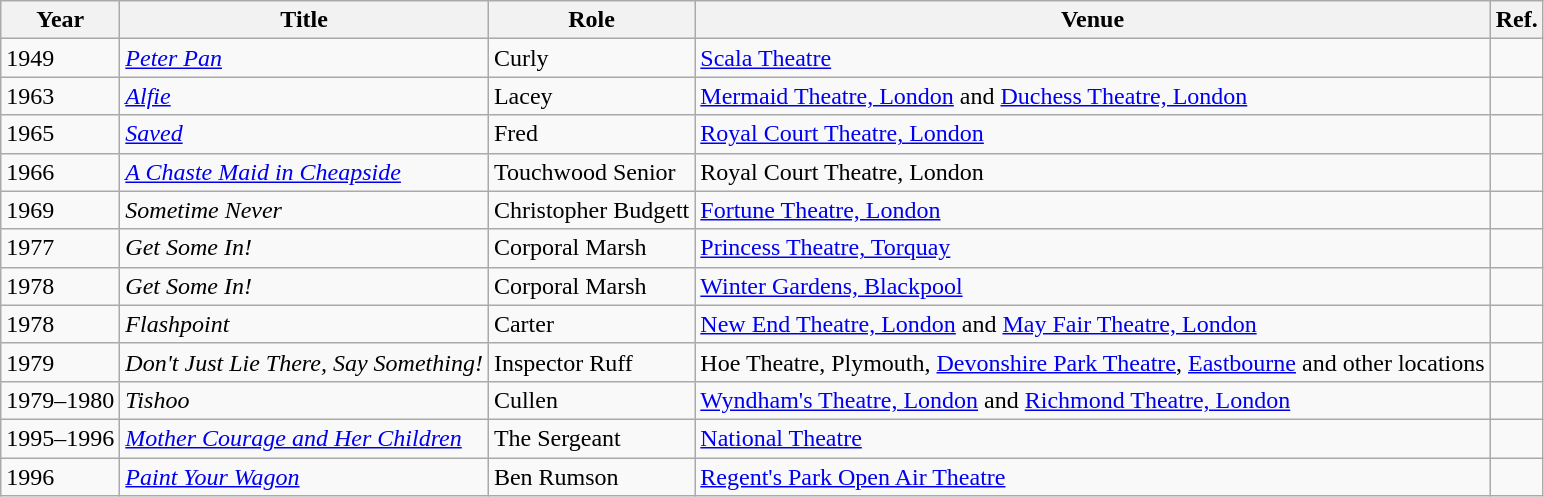<table class="wikitable sortable">
<tr>
<th>Year</th>
<th>Title</th>
<th>Role</th>
<th>Venue</th>
<th>Ref.</th>
</tr>
<tr>
<td>1949</td>
<td><em><a href='#'>Peter Pan</a></em></td>
<td>Curly</td>
<td><a href='#'>Scala Theatre</a></td>
<td></td>
</tr>
<tr>
<td>1963</td>
<td><em><a href='#'>Alfie</a></em></td>
<td>Lacey</td>
<td><a href='#'>Mermaid Theatre, London</a> and <a href='#'>Duchess Theatre, London</a></td>
<td></td>
</tr>
<tr>
<td>1965</td>
<td><em><a href='#'>Saved</a></em></td>
<td>Fred</td>
<td><a href='#'>Royal Court Theatre, London</a></td>
<td></td>
</tr>
<tr>
<td>1966</td>
<td><em><a href='#'>A Chaste Maid in Cheapside</a></em></td>
<td>Touchwood Senior</td>
<td>Royal Court Theatre, London</td>
<td></td>
</tr>
<tr>
<td>1969</td>
<td><em>Sometime Never</em></td>
<td>Christopher Budgett</td>
<td><a href='#'>Fortune Theatre, London</a></td>
<td></td>
</tr>
<tr>
<td>1977</td>
<td><em>Get Some In!</em></td>
<td>Corporal Marsh</td>
<td><a href='#'>Princess Theatre, Torquay</a></td>
<td></td>
</tr>
<tr>
<td>1978</td>
<td><em>Get Some In!</em></td>
<td>Corporal Marsh</td>
<td><a href='#'>Winter Gardens, Blackpool</a></td>
<td></td>
</tr>
<tr>
<td>1978</td>
<td><em>Flashpoint</em></td>
<td>Carter</td>
<td><a href='#'>New End Theatre, London</a> and <a href='#'>May Fair Theatre, London</a></td>
<td></td>
</tr>
<tr>
<td>1979</td>
<td><em>Don't Just Lie There, Say Something!</em></td>
<td>Inspector Ruff</td>
<td>Hoe Theatre, Plymouth, <a href='#'>Devonshire Park Theatre</a>, <a href='#'>Eastbourne</a> and other locations</td>
<td></td>
</tr>
<tr>
<td>1979–1980</td>
<td><em>Tishoo</em></td>
<td>Cullen</td>
<td><a href='#'>Wyndham's Theatre, London</a> and <a href='#'>Richmond Theatre, London</a></td>
<td></td>
</tr>
<tr>
<td>1995–1996</td>
<td><em><a href='#'>Mother Courage and Her Children</a></em></td>
<td>The Sergeant</td>
<td><a href='#'>National Theatre</a></td>
<td></td>
</tr>
<tr>
<td>1996</td>
<td><em><a href='#'>Paint Your Wagon</a></em></td>
<td>Ben Rumson</td>
<td><a href='#'>Regent's Park Open Air Theatre</a></td>
<td></td>
</tr>
</table>
